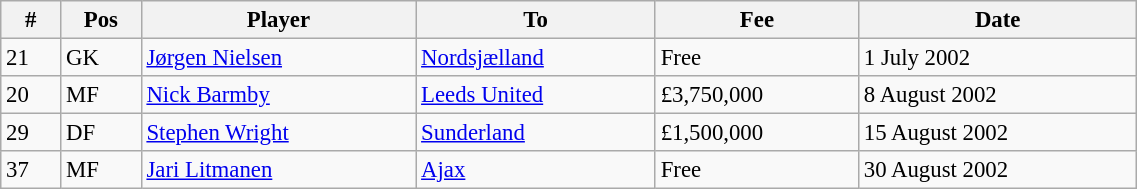<table class="wikitable" style="width:60%; text-align:center; font-size:95%; text-align:left;">
<tr>
<th>#</th>
<th>Pos</th>
<th>Player</th>
<th>To</th>
<th>Fee</th>
<th>Date</th>
</tr>
<tr>
<td>21</td>
<td>GK</td>
<td> <a href='#'>Jørgen Nielsen</a></td>
<td> <a href='#'>Nordsjælland</a></td>
<td>Free</td>
<td>1 July 2002</td>
</tr>
<tr>
<td>20</td>
<td>MF</td>
<td> <a href='#'>Nick Barmby</a></td>
<td> <a href='#'>Leeds United</a></td>
<td>£3,750,000</td>
<td>8 August 2002</td>
</tr>
<tr>
<td>29</td>
<td>DF</td>
<td> <a href='#'>Stephen Wright</a></td>
<td> <a href='#'>Sunderland</a></td>
<td>£1,500,000</td>
<td>15 August 2002</td>
</tr>
<tr>
<td>37</td>
<td>MF</td>
<td> <a href='#'>Jari Litmanen</a></td>
<td> <a href='#'>Ajax</a></td>
<td>Free</td>
<td>30 August 2002</td>
</tr>
</table>
